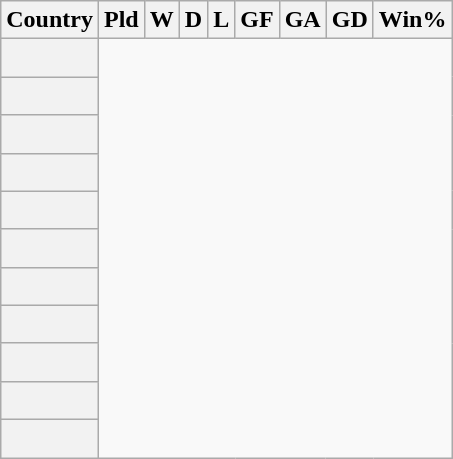<table class="wikitable sortable plainrowheaders" style="text-align:center">
<tr>
<th scope="col">Country</th>
<th scope="col">Pld</th>
<th scope="col">W</th>
<th scope="col">D</th>
<th scope="col">L</th>
<th scope="col">GF</th>
<th scope="col">GA</th>
<th scope="col">GD</th>
<th scope="col">Win%</th>
</tr>
<tr>
<th scope="row" align=left><br></th>
</tr>
<tr>
<th scope="row" align=left><br></th>
</tr>
<tr>
<th scope="row" align=left><br></th>
</tr>
<tr>
<th scope="row" align=left><br></th>
</tr>
<tr>
<th scope="row" align=left><br></th>
</tr>
<tr>
<th scope="row" align=left><br></th>
</tr>
<tr>
<th scope="row" align=left><br></th>
</tr>
<tr>
<th scope="row" align=left><br></th>
</tr>
<tr>
<th scope="row" align=left><br></th>
</tr>
<tr>
<th scope="row" align=left><br></th>
</tr>
<tr>
<th scope="row" align=left><br></th>
</tr>
</table>
